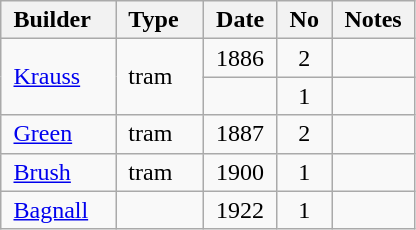<table class="wikitable" style="text-align:left">
<tr>
<th style="padding-left:0.5em; padding-right:1em">Builder</th>
<th style="padding-left:0.5em; padding-right:1em">Type</th>
<th style="padding-left:0.5em; padding-right:0.5em" align=center>Date</th>
<th style="padding-left:0.5em; padding-right:0.5em" align=center>No</th>
<th style="padding-left:0.5em; padding-right:0.5em">Notes</th>
</tr>
<tr>
<td style="padding-left:0.5em; padding-right:1em" rowspan=2><a href='#'>Krauss</a></td>
<td style="padding-left:0.5em; padding-right:1em" rowspan=2> tram</td>
<td align=center>1886</td>
<td align=center>2</td>
<td></td>
</tr>
<tr>
<td></td>
<td align=center>1</td>
<td></td>
</tr>
<tr>
<td style="padding-left:0.5em; padding-right:1em"><a href='#'>Green</a></td>
<td style="padding-left:0.5em; padding-right:1em"> tram</td>
<td align=center>1887</td>
<td align=center>2</td>
<td></td>
</tr>
<tr>
<td style="padding-left:0.5em; padding-right:1em"><a href='#'>Brush</a></td>
<td style="padding-left:0.5em; padding-right:1em"> tram</td>
<td align=center>1900</td>
<td align=center>1</td>
<td></td>
</tr>
<tr>
<td style="padding-left:0.5em; padding-right:1em"><a href='#'>Bagnall</a></td>
<td style="padding-left:0.5em; padding-right:1em"></td>
<td align=center>1922</td>
<td align=center>1</td>
<td></td>
</tr>
</table>
